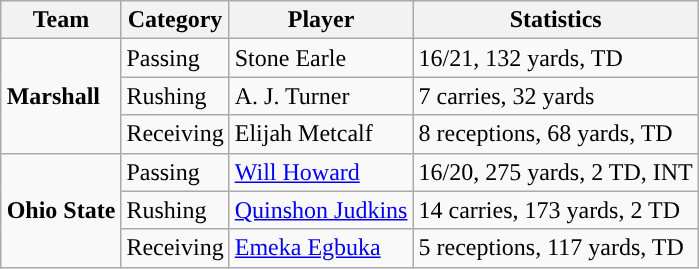<table class="wikitable" style="float: right;">
<tr>
<th>Team</th>
<th>Category</th>
<th>Player</th>
<th>Statistics</th>
</tr>
<tr>
<td rowspan=3><strong>Marshall</strong></td>
<td>Passing</td>
<td>Stone Earle</td>
<td>16/21, 132 yards, TD</td>
</tr>
<tr>
<td>Rushing</td>
<td>A. J. Turner</td>
<td>7 carries, 32 yards</td>
</tr>
<tr>
<td>Receiving</td>
<td>Elijah Metcalf</td>
<td>8 receptions, 68 yards, TD</td>
</tr>
<tr>
<td rowspan=3><strong>Ohio State</strong></td>
<td>Passing</td>
<td><a href='#'>Will Howard</a></td>
<td>16/20, 275 yards, 2 TD, INT</td>
</tr>
<tr>
<td>Rushing</td>
<td><a href='#'>Quinshon Judkins</a></td>
<td>14 carries, 173 yards, 2 TD</td>
</tr>
<tr>
<td>Receiving</td>
<td><a href='#'>Emeka Egbuka</a></td>
<td>5 receptions, 117 yards, TD</td>
</tr>
</table>
